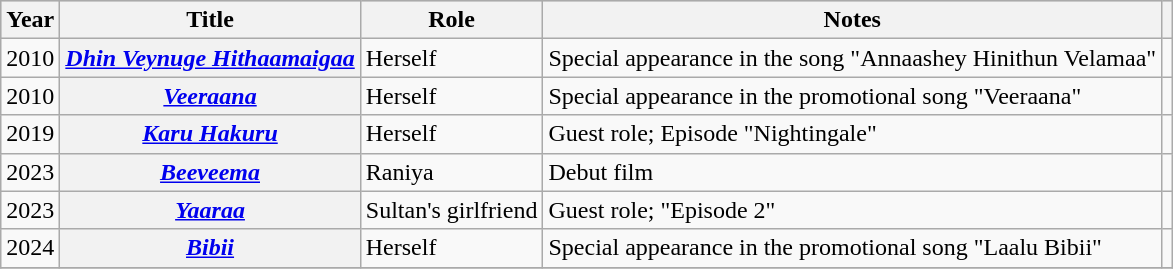<table class="wikitable sortable plainrowheaders">
<tr style="background:#ccc; text-align:center;">
<th scope="col">Year</th>
<th scope="col">Title</th>
<th scope="col">Role</th>
<th scope="col">Notes</th>
<th scope="col" class="unsortable"></th>
</tr>
<tr>
<td>2010</td>
<th scope="row"><em><a href='#'>Dhin Veynuge Hithaamaigaa</a></em></th>
<td>Herself</td>
<td>Special appearance in the song "Annaashey Hinithun Velamaa"</td>
<td style="text-align: center;"></td>
</tr>
<tr>
<td>2010</td>
<th scope="row"><em><a href='#'>Veeraana</a></em></th>
<td>Herself</td>
<td>Special appearance in the promotional song "Veeraana"</td>
<td style="text-align: center;"></td>
</tr>
<tr>
<td>2019</td>
<th scope="row"><em><a href='#'>Karu Hakuru</a></em></th>
<td>Herself</td>
<td>Guest role; Episode "Nightingale"</td>
<td style="text-align: center;"></td>
</tr>
<tr>
<td>2023</td>
<th scope="row"><em><a href='#'>Beeveema</a></em></th>
<td>Raniya</td>
<td>Debut film</td>
<td style="text-align: center;"></td>
</tr>
<tr>
<td>2023</td>
<th scope="row"><em><a href='#'>Yaaraa</a></em></th>
<td>Sultan's girlfriend</td>
<td>Guest role; "Episode 2"</td>
<td style="text-align: center;"></td>
</tr>
<tr>
<td>2024</td>
<th scope="row"><em><a href='#'>Bibii</a></em></th>
<td>Herself</td>
<td>Special appearance in the promotional song "Laalu Bibii"</td>
<td style="text-align:center;"></td>
</tr>
<tr>
</tr>
</table>
